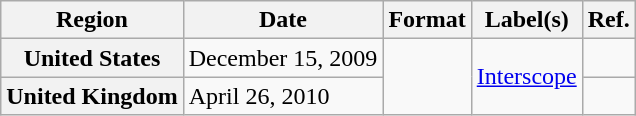<table class="wikitable plainrowheaders">
<tr>
<th>Region</th>
<th>Date</th>
<th>Format</th>
<th>Label(s)</th>
<th>Ref.</th>
</tr>
<tr>
<th scope="row">United States</th>
<td>December 15, 2009</td>
<td rowspan="2"></td>
<td rowspan="2"><a href='#'>Interscope</a></td>
<td></td>
</tr>
<tr>
<th scope="row">United Kingdom</th>
<td>April 26, 2010</td>
<td></td>
</tr>
</table>
